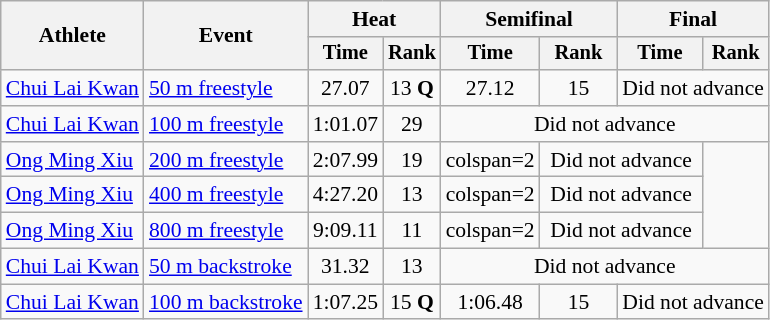<table class=wikitable style=font-size:90%>
<tr>
<th rowspan=2>Athlete</th>
<th rowspan=2>Event</th>
<th colspan=2>Heat</th>
<th colspan=2>Semifinal</th>
<th colspan=2>Final</th>
</tr>
<tr style=font-size:95%>
<th>Time</th>
<th>Rank</th>
<th>Time</th>
<th>Rank</th>
<th>Time</th>
<th>Rank</th>
</tr>
<tr align=center>
<td align=left><a href='#'>Chui Lai Kwan</a></td>
<td align=left><a href='#'>50 m freestyle</a></td>
<td>27.07</td>
<td>13 <strong>Q</strong></td>
<td>27.12</td>
<td>15</td>
<td colspan=2>Did not advance</td>
</tr>
<tr align=center>
<td align=left><a href='#'>Chui Lai Kwan</a></td>
<td align=left><a href='#'>100 m freestyle</a></td>
<td>1:01.07</td>
<td>29</td>
<td colspan=4>Did not advance</td>
</tr>
<tr align=center>
<td align=left><a href='#'>Ong Ming Xiu</a></td>
<td align=left><a href='#'>200 m freestyle</a></td>
<td>2:07.99</td>
<td>19</td>
<td>colspan=2 </td>
<td colspan=2>Did not advance</td>
</tr>
<tr align=center>
<td align=left><a href='#'>Ong Ming Xiu</a></td>
<td align=left><a href='#'>400 m freestyle</a></td>
<td>4:27.20</td>
<td>13</td>
<td>colspan=2 </td>
<td colspan=2>Did not advance</td>
</tr>
<tr align=center>
<td align=left><a href='#'>Ong Ming Xiu</a></td>
<td align=left><a href='#'>800 m freestyle</a></td>
<td>9:09.11</td>
<td>11</td>
<td>colspan=2 </td>
<td colspan=2>Did not advance</td>
</tr>
<tr align=center>
<td align=left><a href='#'>Chui Lai Kwan</a></td>
<td align=left><a href='#'>50 m backstroke</a></td>
<td>31.32</td>
<td>13</td>
<td colspan=4>Did not advance</td>
</tr>
<tr align=center>
<td align=left><a href='#'>Chui Lai Kwan</a></td>
<td align=left><a href='#'>100 m backstroke</a></td>
<td>1:07.25</td>
<td>15 <strong>Q</strong></td>
<td>1:06.48</td>
<td>15</td>
<td colspan=2>Did not advance</td>
</tr>
</table>
